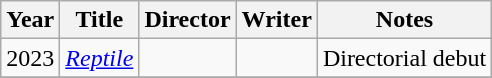<table class="wikitable">
<tr>
<th>Year</th>
<th>Title</th>
<th>Director</th>
<th>Writer</th>
<th>Notes</th>
</tr>
<tr>
<td>2023</td>
<td><em><a href='#'>Reptile</a></em></td>
<td></td>
<td></td>
<td>Directorial debut</td>
</tr>
<tr>
</tr>
</table>
